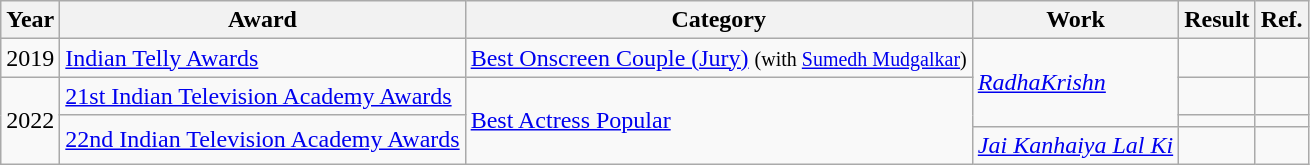<table class="wikitable sortable">
<tr>
<th>Year</th>
<th>Award</th>
<th>Category</th>
<th>Work</th>
<th>Result</th>
<th>Ref.</th>
</tr>
<tr>
<td>2019</td>
<td><a href='#'>Indian Telly Awards</a></td>
<td><a href='#'>Best Onscreen Couple (Jury)</a> <small>(with <a href='#'>Sumedh Mudgalkar</a>)</small></td>
<td rowspan="3"><em><a href='#'>RadhaKrishn</a></em></td>
<td></td>
<td></td>
</tr>
<tr>
<td rowspan="3">2022</td>
<td><a href='#'>21st Indian Television Academy Awards</a></td>
<td rowspan="3"><a href='#'>Best Actress Popular</a></td>
<td></td>
<td></td>
</tr>
<tr>
<td rowspan="2"><a href='#'>22nd Indian Television Academy Awards</a></td>
<td></td>
<td></td>
</tr>
<tr>
<td><em><a href='#'>Jai Kanhaiya Lal Ki</a></em></td>
<td></td>
<td></td>
</tr>
</table>
